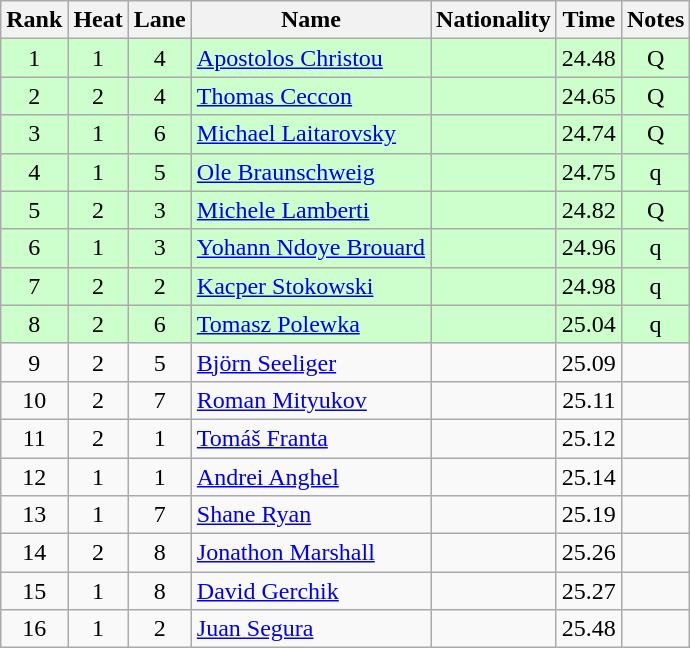<table class="wikitable sortable" style="text-align:center">
<tr>
<th>Rank</th>
<th>Heat</th>
<th>Lane</th>
<th>Name</th>
<th>Nationality</th>
<th>Time</th>
<th>Notes</th>
</tr>
<tr bgcolor=ccffcc>
<td>1</td>
<td>1</td>
<td>4</td>
<td align=left><a href='#'>Apostolos Christou</a></td>
<td align=left></td>
<td>24.48</td>
<td>Q</td>
</tr>
<tr bgcolor=ccffcc>
<td>2</td>
<td>2</td>
<td>4</td>
<td align=left><a href='#'>Thomas Ceccon</a></td>
<td align=left></td>
<td>24.65</td>
<td>Q</td>
</tr>
<tr bgcolor=ccffcc>
<td>3</td>
<td>1</td>
<td>6</td>
<td align=left><a href='#'>Michael Laitarovsky</a></td>
<td align=left></td>
<td>24.74</td>
<td>Q</td>
</tr>
<tr bgcolor=ccffcc>
<td>4</td>
<td>1</td>
<td>5</td>
<td align=left><a href='#'>Ole Braunschweig</a></td>
<td align=left></td>
<td>24.75</td>
<td>q</td>
</tr>
<tr bgcolor=ccffcc>
<td>5</td>
<td>2</td>
<td>3</td>
<td align=left><a href='#'>Michele Lamberti</a></td>
<td align=left></td>
<td>24.82</td>
<td>Q</td>
</tr>
<tr bgcolor=ccffcc>
<td>6</td>
<td>1</td>
<td>3</td>
<td align=left><a href='#'>Yohann Ndoye Brouard</a></td>
<td align=left></td>
<td>24.96</td>
<td>q</td>
</tr>
<tr bgcolor=ccffcc>
<td>7</td>
<td>2</td>
<td>2</td>
<td align=left><a href='#'>Kacper Stokowski</a></td>
<td align=left></td>
<td>24.98</td>
<td>q</td>
</tr>
<tr bgcolor=ccffcc>
<td>8</td>
<td>2</td>
<td>6</td>
<td align=left><a href='#'>Tomasz Polewka</a></td>
<td align=left></td>
<td>25.04</td>
<td>q</td>
</tr>
<tr>
<td>9</td>
<td>2</td>
<td>5</td>
<td align=left><a href='#'>Björn Seeliger</a></td>
<td align=left></td>
<td>25.09</td>
<td></td>
</tr>
<tr>
<td>10</td>
<td>2</td>
<td>7</td>
<td align=left><a href='#'>Roman Mityukov</a></td>
<td align=left></td>
<td>25.11</td>
<td></td>
</tr>
<tr>
<td>11</td>
<td>2</td>
<td>1</td>
<td align=left><a href='#'>Tomáš Franta</a></td>
<td align=left></td>
<td>25.12</td>
<td></td>
</tr>
<tr>
<td>12</td>
<td>1</td>
<td>1</td>
<td align=left><a href='#'>Andrei Anghel</a></td>
<td align=left></td>
<td>25.14</td>
<td></td>
</tr>
<tr>
<td>13</td>
<td>1</td>
<td>7</td>
<td align=left><a href='#'>Shane Ryan</a></td>
<td align=left></td>
<td>25.19</td>
<td></td>
</tr>
<tr>
<td>14</td>
<td>2</td>
<td>8</td>
<td align=left><a href='#'>Jonathon Marshall</a></td>
<td align=left></td>
<td>25.26</td>
<td></td>
</tr>
<tr>
<td>15</td>
<td>1</td>
<td>8</td>
<td align=left><a href='#'>David Gerchik</a></td>
<td align=left></td>
<td>25.27</td>
<td></td>
</tr>
<tr>
<td>16</td>
<td>1</td>
<td>2</td>
<td align=left><a href='#'>Juan Segura</a></td>
<td align=left></td>
<td>25.48</td>
<td></td>
</tr>
</table>
